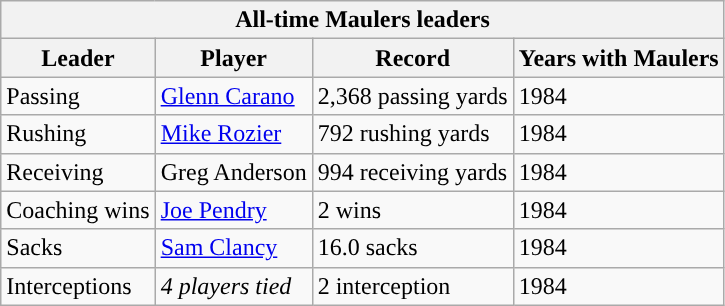<table class="wikitable">
<tr>
<th colspan="5">All-time Maulers leaders</th>
</tr>
<tr>
<th>Leader</th>
<th>Player</th>
<th>Record</th>
<th>Years with Maulers</th>
</tr>
<tr>
<td>Passing</td>
<td><a href='#'>Glenn Carano</a></td>
<td>2,368 passing yards</td>
<td>1984</td>
</tr>
<tr>
<td>Rushing</td>
<td><a href='#'>Mike Rozier</a></td>
<td>792 rushing yards</td>
<td>1984</td>
</tr>
<tr>
<td>Receiving</td>
<td>Greg Anderson</td>
<td>994 receiving yards</td>
<td>1984</td>
</tr>
<tr>
<td>Coaching wins</td>
<td><a href='#'>Joe Pendry</a></td>
<td>2 wins</td>
<td>1984</td>
</tr>
<tr>
<td>Sacks</td>
<td><a href='#'>Sam Clancy</a></td>
<td>16.0 sacks</td>
<td>1984</td>
</tr>
<tr>
<td>Interceptions</td>
<td><em>4 players tied</em></td>
<td>2 interception</td>
<td>1984</td>
</tr>
</table>
